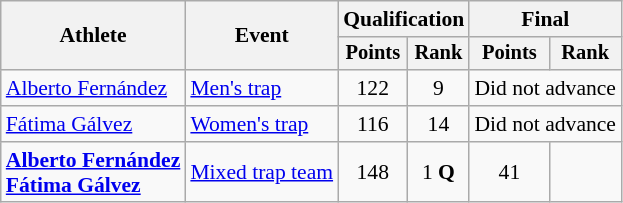<table class="wikitable" style="font-size:90%">
<tr>
<th rowspan="2">Athlete</th>
<th rowspan="2">Event</th>
<th colspan=2>Qualification</th>
<th colspan=2>Final</th>
</tr>
<tr style="font-size:95%">
<th>Points</th>
<th>Rank</th>
<th>Points</th>
<th>Rank</th>
</tr>
<tr align=center>
<td align=left><a href='#'>Alberto Fernández</a></td>
<td align=left><a href='#'>Men's trap</a></td>
<td>122</td>
<td>9</td>
<td colspan=2>Did not advance</td>
</tr>
<tr align=center>
<td align=left><a href='#'>Fátima Gálvez</a></td>
<td align=left><a href='#'>Women's trap</a></td>
<td>116</td>
<td>14</td>
<td colspan=2>Did not advance</td>
</tr>
<tr align=center>
<td align=left><strong><a href='#'>Alberto Fernández</a><br><a href='#'>Fátima Gálvez</a></strong></td>
<td align=left><a href='#'>Mixed trap team</a></td>
<td>148</td>
<td>1 <strong>Q</strong></td>
<td>41</td>
<td></td>
</tr>
</table>
